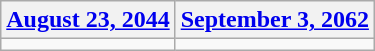<table class=wikitable>
<tr>
<th><a href='#'>August 23, 2044</a></th>
<th><a href='#'>September 3, 2062</a></th>
</tr>
<tr>
<td></td>
<td></td>
</tr>
</table>
